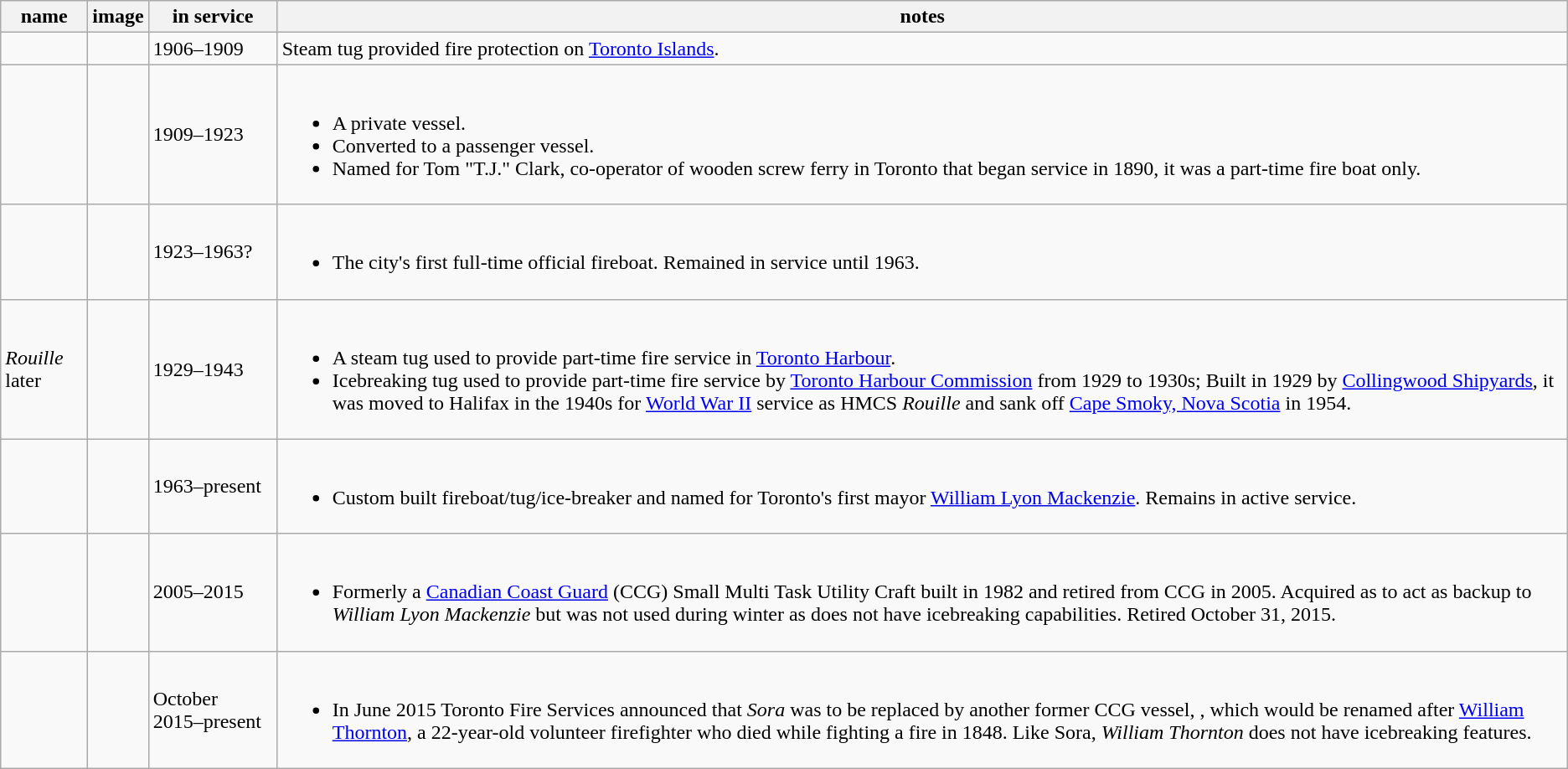<table class="wikitable sortable">
<tr>
<th>name</th>
<th>image</th>
<th>in service</th>
<th>notes</th>
</tr>
<tr>
<td></td>
<td></td>
<td>1906–1909</td>
<td>Steam tug provided fire protection on <a href='#'>Toronto Islands</a>.</td>
</tr>
<tr>
<td></td>
<td></td>
<td>1909–1923</td>
<td><br><ul><li>A private vessel.</li><li>Converted to a passenger vessel.</li><li>Named for Tom "T.J." Clark, co-operator of wooden screw ferry in Toronto that began service in 1890, it was a part-time fire boat only.</li></ul></td>
</tr>
<tr>
<td></td>
<td></td>
<td>1923–1963?</td>
<td><br><ul><li>The city's first full-time official fireboat. Remained in service until 1963.</li></ul></td>
</tr>
<tr>
<td><em>Rouille</em> later </td>
<td></td>
<td>1929–1943</td>
<td><br><ul><li>A steam tug used to provide part-time fire service in <a href='#'>Toronto Harbour</a>.</li><li>Icebreaking tug used to provide part-time fire service by <a href='#'>Toronto Harbour Commission</a> from 1929 to 1930s; Built in 1929 by <a href='#'>Collingwood Shipyards</a>, it was moved to Halifax in the 1940s for <a href='#'>World War II</a> service as HMCS <em>Rouille</em> and sank off <a href='#'>Cape Smoky, Nova Scotia</a> in 1954.</li></ul></td>
</tr>
<tr>
<td></td>
<td></td>
<td>1963–present</td>
<td><br><ul><li>Custom built fireboat/tug/ice-breaker and named for Toronto's first mayor <a href='#'>William Lyon Mackenzie</a>. Remains in active service.</li></ul></td>
</tr>
<tr>
<td></td>
<td></td>
<td>2005–2015</td>
<td><br><ul><li>Formerly a <a href='#'>Canadian Coast Guard</a> (CCG) Small Multi Task Utility Craft built in 1982 and retired from CCG in 2005. Acquired as to act as backup to <em>William Lyon Mackenzie</em> but was not used during winter as does not have icebreaking capabilities. Retired October 31, 2015.</li></ul></td>
</tr>
<tr>
<td></td>
<td></td>
<td>October 2015–present</td>
<td><br><ul><li>In June 2015 Toronto Fire Services announced that <em>Sora</em> was to be replaced by another former CCG vessel, , which would be renamed after <a href='#'>William Thornton</a>, a 22-year-old volunteer firefighter who died while fighting a fire in 1848. Like Sora, <em>William Thornton</em> does not have icebreaking features.</li></ul></td>
</tr>
</table>
